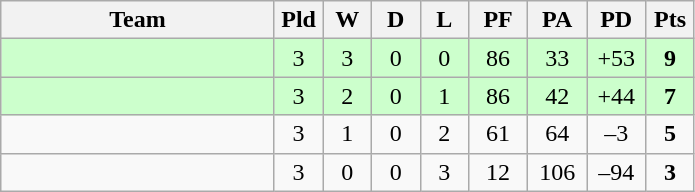<table class="wikitable" style="text-align:center;">
<tr>
<th width=175>Team</th>
<th width=25 abbr="Played">Pld</th>
<th width=25 abbr="Won">W</th>
<th width=25 abbr="Drawn">D</th>
<th width=25 abbr="Lost">L</th>
<th width=32 abbr="Points for">PF</th>
<th width=32 abbr="Points against">PA</th>
<th width=32 abbr="Points difference">PD</th>
<th width=25 abbr="Points">Pts</th>
</tr>
<tr bgcolor=ccffcc>
<td align=left></td>
<td>3</td>
<td>3</td>
<td>0</td>
<td>0</td>
<td>86</td>
<td>33</td>
<td>+53</td>
<td><strong>9</strong></td>
</tr>
<tr bgcolor=ccffcc>
<td align=left></td>
<td>3</td>
<td>2</td>
<td>0</td>
<td>1</td>
<td>86</td>
<td>42</td>
<td>+44</td>
<td><strong>7</strong></td>
</tr>
<tr>
<td align=left></td>
<td>3</td>
<td>1</td>
<td>0</td>
<td>2</td>
<td>61</td>
<td>64</td>
<td>–3</td>
<td><strong>5</strong></td>
</tr>
<tr>
<td align=left></td>
<td>3</td>
<td>0</td>
<td>0</td>
<td>3</td>
<td>12</td>
<td>106</td>
<td>–94</td>
<td><strong>3</strong></td>
</tr>
</table>
